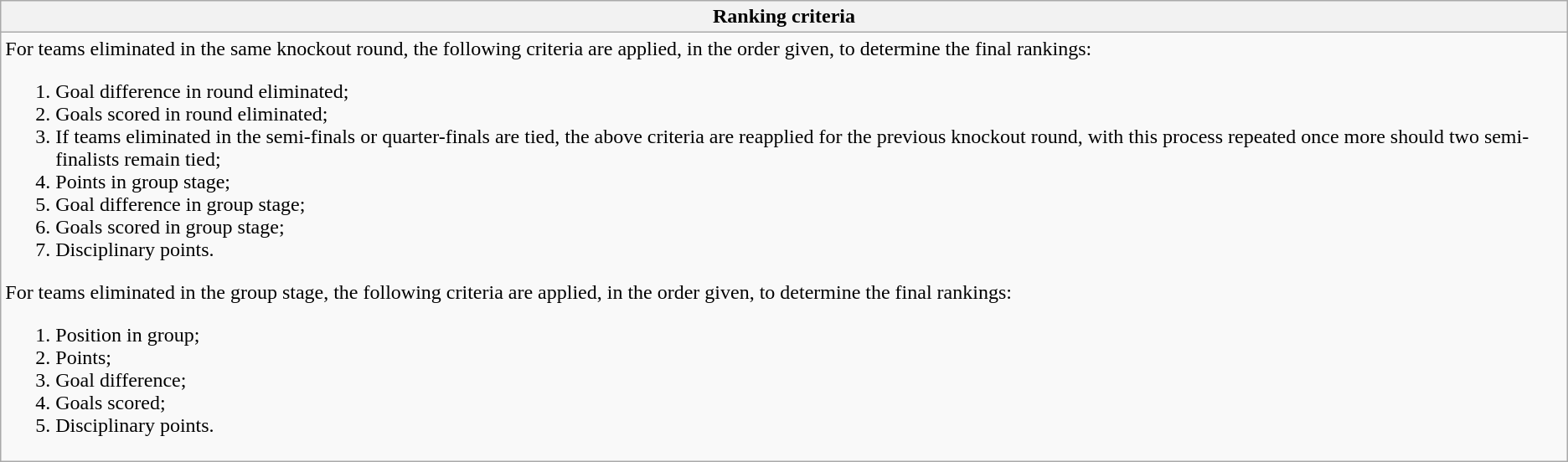<table class="wikitable collapsible collapsed">
<tr>
<th>Ranking criteria</th>
</tr>
<tr>
<td>For teams eliminated in the same knockout round, the following criteria are applied, in the order given, to determine the final rankings:<br><ol><li>Goal difference in round eliminated;</li><li>Goals scored in round eliminated;</li><li>If teams eliminated in the semi-finals or quarter-finals are tied, the above criteria are reapplied for the previous knockout round, with this process repeated once more should two semi-finalists remain tied;</li><li>Points in group stage;</li><li>Goal difference in group stage;</li><li>Goals scored in group stage;</li><li>Disciplinary points.</li></ol>For teams eliminated in the group stage, the following criteria are applied, in the order given, to determine the final rankings:<ol><li>Position in group;</li><li>Points;</li><li>Goal difference;</li><li>Goals scored;</li><li>Disciplinary points.</li></ol></td>
</tr>
</table>
